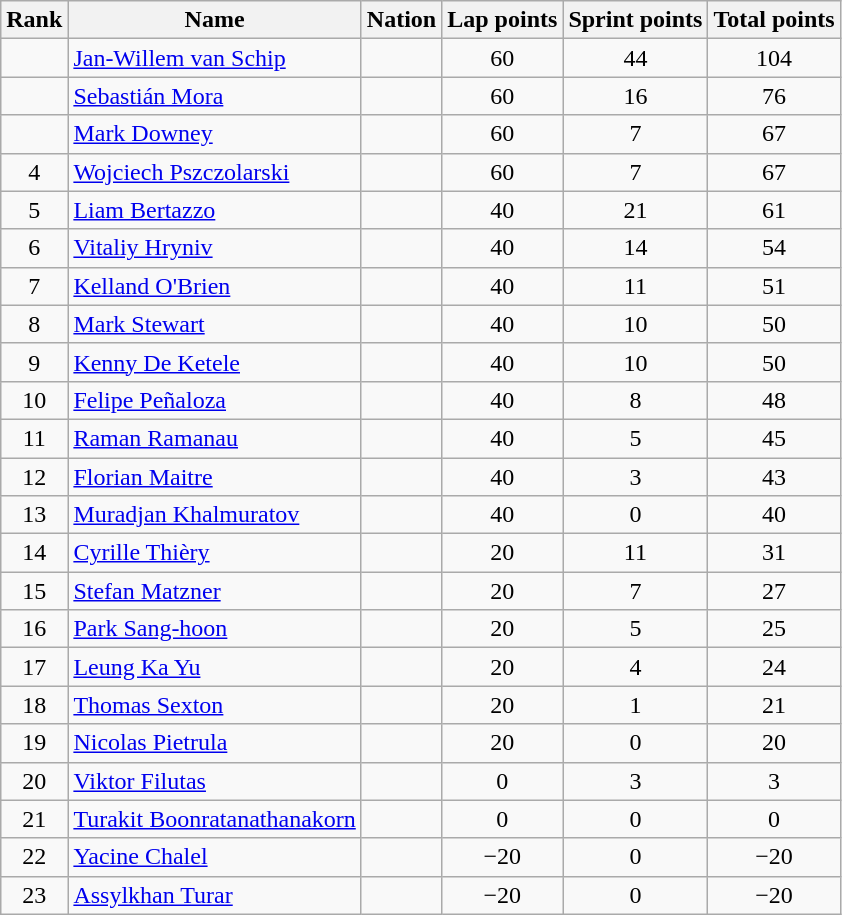<table class="wikitable sortable" style="text-align:center">
<tr>
<th>Rank</th>
<th>Name</th>
<th>Nation</th>
<th>Lap points</th>
<th>Sprint points</th>
<th>Total points</th>
</tr>
<tr>
<td></td>
<td align=left><a href='#'>Jan-Willem van Schip</a></td>
<td align=left></td>
<td>60</td>
<td>44</td>
<td>104</td>
</tr>
<tr>
<td></td>
<td align=left><a href='#'>Sebastián Mora</a></td>
<td align=left></td>
<td>60</td>
<td>16</td>
<td>76</td>
</tr>
<tr>
<td></td>
<td align=left><a href='#'>Mark Downey</a></td>
<td align=left></td>
<td>60</td>
<td>7</td>
<td>67</td>
</tr>
<tr>
<td>4</td>
<td align=left><a href='#'>Wojciech Pszczolarski</a></td>
<td align=left></td>
<td>60</td>
<td>7</td>
<td>67</td>
</tr>
<tr>
<td>5</td>
<td align=left><a href='#'>Liam Bertazzo</a></td>
<td align=left></td>
<td>40</td>
<td>21</td>
<td>61</td>
</tr>
<tr>
<td>6</td>
<td align=left><a href='#'>Vitaliy Hryniv</a></td>
<td align=left></td>
<td>40</td>
<td>14</td>
<td>54</td>
</tr>
<tr>
<td>7</td>
<td align=left><a href='#'>Kelland O'Brien</a></td>
<td align=left></td>
<td>40</td>
<td>11</td>
<td>51</td>
</tr>
<tr>
<td>8</td>
<td align=left><a href='#'>Mark Stewart</a></td>
<td align=left></td>
<td>40</td>
<td>10</td>
<td>50</td>
</tr>
<tr>
<td>9</td>
<td align=left><a href='#'>Kenny De Ketele</a></td>
<td align=left></td>
<td>40</td>
<td>10</td>
<td>50</td>
</tr>
<tr>
<td>10</td>
<td align=left><a href='#'>Felipe Peñaloza</a></td>
<td align=left></td>
<td>40</td>
<td>8</td>
<td>48</td>
</tr>
<tr>
<td>11</td>
<td align=left><a href='#'>Raman Ramanau</a></td>
<td align=left></td>
<td>40</td>
<td>5</td>
<td>45</td>
</tr>
<tr>
<td>12</td>
<td align=left><a href='#'>Florian Maitre</a></td>
<td align=left></td>
<td>40</td>
<td>3</td>
<td>43</td>
</tr>
<tr>
<td>13</td>
<td align=left><a href='#'>Muradjan Khalmuratov</a></td>
<td align=left></td>
<td>40</td>
<td>0</td>
<td>40</td>
</tr>
<tr>
<td>14</td>
<td align=left><a href='#'>Cyrille Thièry</a></td>
<td align=left></td>
<td>20</td>
<td>11</td>
<td>31</td>
</tr>
<tr>
<td>15</td>
<td align=left><a href='#'>Stefan Matzner</a></td>
<td align=left></td>
<td>20</td>
<td>7</td>
<td>27</td>
</tr>
<tr>
<td>16</td>
<td align=left><a href='#'>Park Sang-hoon</a></td>
<td align=left></td>
<td>20</td>
<td>5</td>
<td>25</td>
</tr>
<tr>
<td>17</td>
<td align=left><a href='#'>Leung Ka Yu</a></td>
<td align=left></td>
<td>20</td>
<td>4</td>
<td>24</td>
</tr>
<tr>
<td>18</td>
<td align=left><a href='#'>Thomas Sexton</a></td>
<td align=left></td>
<td>20</td>
<td>1</td>
<td>21</td>
</tr>
<tr>
<td>19</td>
<td align=left><a href='#'>Nicolas Pietrula</a></td>
<td align=left></td>
<td>20</td>
<td>0</td>
<td>20</td>
</tr>
<tr>
<td>20</td>
<td align=left><a href='#'>Viktor Filutas</a></td>
<td align=left></td>
<td>0</td>
<td>3</td>
<td>3</td>
</tr>
<tr>
<td>21</td>
<td align=left><a href='#'>Turakit Boonratanathanakorn</a></td>
<td align=left></td>
<td>0</td>
<td>0</td>
<td>0</td>
</tr>
<tr>
<td>22</td>
<td align=left><a href='#'>Yacine Chalel</a></td>
<td align=left></td>
<td>−20</td>
<td>0</td>
<td>−20</td>
</tr>
<tr>
<td>23</td>
<td align=left><a href='#'>Assylkhan Turar</a></td>
<td align=left></td>
<td>−20</td>
<td>0</td>
<td>−20</td>
</tr>
</table>
